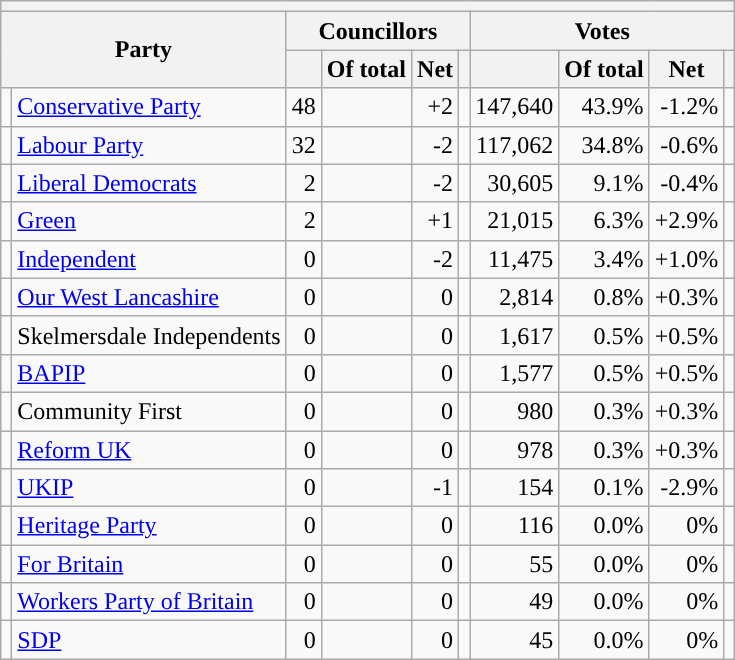<table class="wikitable sortable" style="text-align:center;">
<tr>
<th colspan="10"></th>
</tr>
<tr>
<th colspan="2" rowspan="2">Party</th>
<th colspan="4">Councillors</th>
<th colspan="4">Votes</th>
</tr>
<tr>
<th></th>
<th>Of total</th>
<th>Net</th>
<th class="unsortable"></th>
<th></th>
<th>Of total</th>
<th>Net</th>
<th class="unsortable"></th>
</tr>
<tr>
<td style="background:"></td>
<td style="text-align:left;"><a href='#'>Conservative Party</a></td>
<td style="text-align:right;">48</td>
<td style="text-align:right;"></td>
<td style="text-align:right;">+2</td>
<td data-sort-value=""></td>
<td style="text-align:right;">147,640</td>
<td style="text-align:right;">43.9%</td>
<td style="text-align:right;">-1.2%</td>
<td></td>
</tr>
<tr>
<td style="background:"></td>
<td style="text-align:left;"><a href='#'>Labour Party</a></td>
<td style="text-align:right;">32</td>
<td style="text-align:right;"></td>
<td style="text-align:right;">-2</td>
<td data-sort-value=""></td>
<td style="text-align:right;">117,062</td>
<td style="text-align:right;">34.8%</td>
<td style="text-align:right;">-0.6%</td>
<td></td>
</tr>
<tr>
<td style="background:"></td>
<td style="text-align:left;"><a href='#'>Liberal Democrats</a></td>
<td style="text-align:right;">2</td>
<td style="text-align:right;"></td>
<td style="text-align:right;">-2</td>
<td data-sort-value=""></td>
<td style="text-align:right;">30,605</td>
<td style="text-align:right;">9.1%</td>
<td style="text-align:right;">-0.4%</td>
<td></td>
</tr>
<tr>
<td style="background:"></td>
<td style="text-align:left;"><a href='#'>Green</a></td>
<td style="text-align:right;">2</td>
<td style="text-align:right;"></td>
<td style="text-align:right;">+1</td>
<td data-sort-value=""></td>
<td style="text-align:right;">21,015</td>
<td style="text-align:right;">6.3%</td>
<td style="text-align:right;">+2.9%</td>
<td></td>
</tr>
<tr>
<td style="background:"></td>
<td style="text-align:left;"><a href='#'>Independent</a></td>
<td style="text-align:right;">0</td>
<td style="text-align:right;"></td>
<td style="text-align:right;">-2</td>
<td data-sort-value=""></td>
<td style="text-align:right;">11,475</td>
<td style="text-align:right;">3.4%</td>
<td style="text-align:right;">+1.0%</td>
<td></td>
</tr>
<tr>
<td style="background:"></td>
<td style="text-align:left;"><a href='#'>Our West Lancashire</a></td>
<td style="text-align:right;">0</td>
<td style="text-align:right;"></td>
<td style="text-align:right;">0</td>
<td data-sort-value=""></td>
<td style="text-align:right;">2,814</td>
<td style="text-align:right;">0.8%</td>
<td style="text-align:right;">+0.3%</td>
<td></td>
</tr>
<tr>
<td style="background:"></td>
<td style="text-align:left;">Skelmersdale Independents</td>
<td style="text-align:right;">0</td>
<td style="text-align:right;"></td>
<td style="text-align:right;">0</td>
<td data-sort-value=""></td>
<td style="text-align:right;">1,617</td>
<td style="text-align:right;">0.5%</td>
<td style="text-align:right;">+0.5%</td>
<td></td>
</tr>
<tr>
<td style="background:"></td>
<td style="text-align:left;"><a href='#'>BAPIP</a></td>
<td style="text-align:right;">0</td>
<td style="text-align:right;"></td>
<td style="text-align:right;">0</td>
<td data-sort-value=""></td>
<td style="text-align:right;">1,577</td>
<td style="text-align:right;">0.5%</td>
<td style="text-align:right;">+0.5%</td>
<td></td>
</tr>
<tr>
<td style="background:"></td>
<td style="text-align:left;">Community First</td>
<td style="text-align:right;">0</td>
<td style="text-align:right;"></td>
<td style="text-align:right;">0</td>
<td data-sort-value=""></td>
<td style="text-align:right;">980</td>
<td style="text-align:right;">0.3%</td>
<td style="text-align:right;">+0.3%</td>
<td></td>
</tr>
<tr>
<td style="background:"></td>
<td style="text-align:left;"><a href='#'>Reform UK</a></td>
<td style="text-align:right;">0</td>
<td style="text-align:right;"></td>
<td style="text-align:right;">0</td>
<td data-sort-value=""></td>
<td style="text-align:right;">978</td>
<td style="text-align:right;">0.3%</td>
<td style="text-align:right;">+0.3%</td>
<td></td>
</tr>
<tr>
<td style="background:"></td>
<td style="text-align:left;"><a href='#'>UKIP</a></td>
<td style="text-align:right;">0</td>
<td style="text-align:right;"></td>
<td style="text-align:right;">-1</td>
<td data-sort-value=""></td>
<td style="text-align:right;">154</td>
<td style="text-align:right;">0.1%</td>
<td style="text-align:right;">-2.9%</td>
<td></td>
</tr>
<tr>
<td style="background:"></td>
<td style="text-align:left;"><a href='#'>Heritage Party</a></td>
<td style="text-align:right;">0</td>
<td style="text-align:right;"></td>
<td style="text-align:right;">0</td>
<td data-sort-value=""></td>
<td style="text-align:right;">116</td>
<td style="text-align:right;">0.0%</td>
<td style="text-align:right;">0%</td>
<td></td>
</tr>
<tr>
<td style="background:"></td>
<td style="text-align:left;"><a href='#'>For Britain</a></td>
<td style="text-align:right;">0</td>
<td style="text-align:right;"></td>
<td style="text-align:right;">0</td>
<td data-sort-value=""></td>
<td style="text-align:right;">55</td>
<td style="text-align:right;">0.0%</td>
<td style="text-align:right;">0%</td>
<td></td>
</tr>
<tr>
<td style="background:"></td>
<td style="text-align:left;"><a href='#'>Workers Party of Britain</a></td>
<td style="text-align:right;">0</td>
<td style="text-align:right;"></td>
<td style="text-align:right;">0</td>
<td data-sort-value=""></td>
<td style="text-align:right;">49</td>
<td style="text-align:right;">0.0%</td>
<td style="text-align:right;">0%</td>
<td></td>
</tr>
<tr>
<td style="background:"></td>
<td style="text-align:left;"><a href='#'>SDP</a></td>
<td style="text-align:right;">0</td>
<td style="text-align:right;"></td>
<td style="text-align:right;">0</td>
<td data-sort-value=""></td>
<td style="text-align:right;">45</td>
<td style="text-align:right;">0.0%</td>
<td style="text-align:right;">0%</td>
<td></td>
</tr>
</table>
